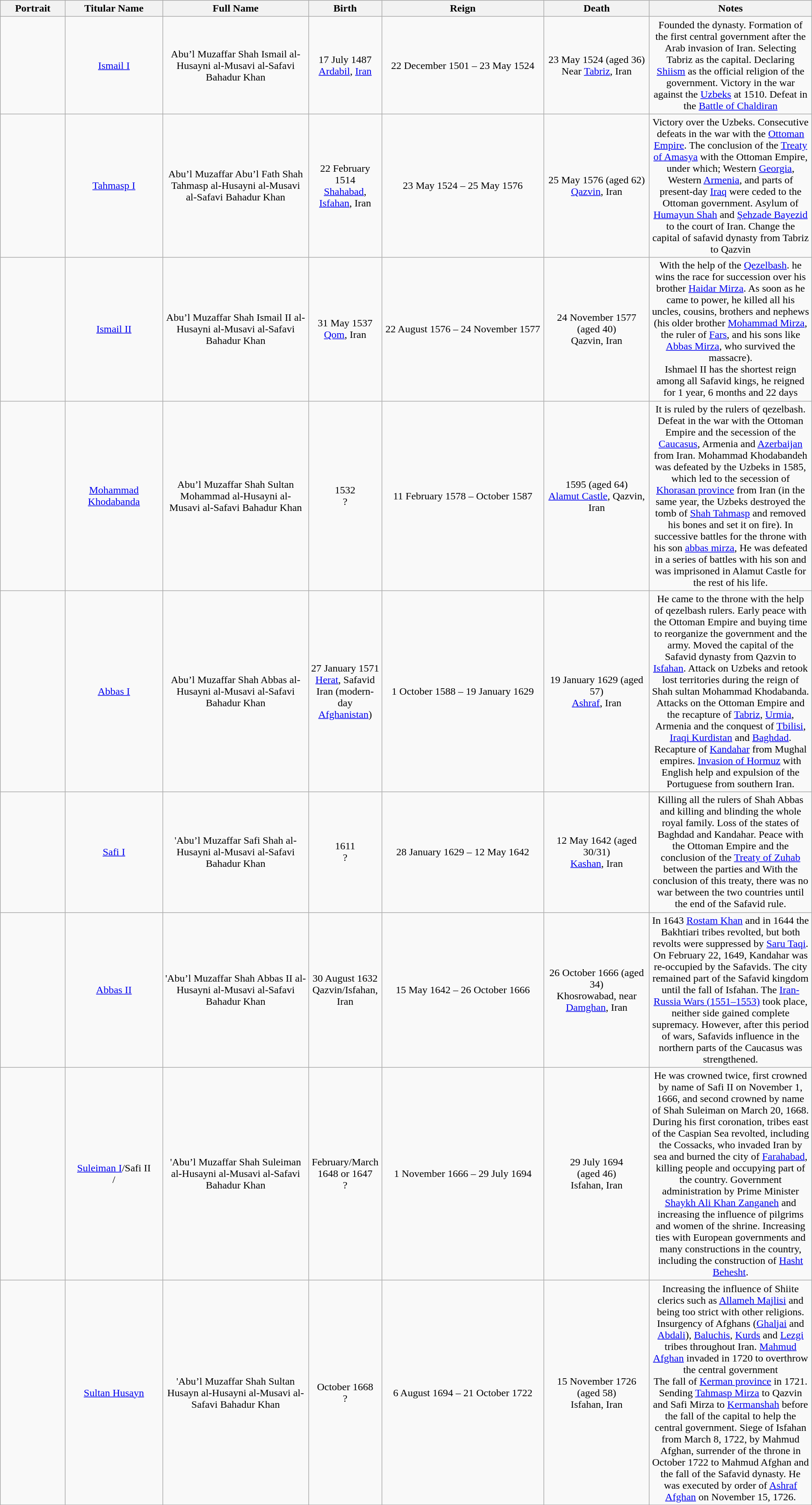<table style="width:100%;" class="wikitable">
<tr>
<th style="width:8%;">Portrait</th>
<th style="width:12%;">Titular Name</th>
<th style="width:18%;">Full Name</th>
<th style="width:9%;">Birth</th>
<th style="width:20%;">Reign</th>
<th style="width:13%;">Death</th>
<th style="width:20%;">Notes</th>
</tr>
<tr>
<td style="text-align:center;"></td>
<td style="text-align:center;"><a href='#'>Ismail I</a><br></td>
<td style="text-align:center;">Abu’l Muzaffar Shah Ismail al-Husayni al-Musavi al-Safavi Bahadur Khan<br></td>
<td style="text-align:center;">17 July 1487<br><a href='#'>Ardabil</a>, <a href='#'>Iran</a></td>
<td style="text-align:center;">22 December 1501 – 23 May 1524</td>
<td style="text-align:center;">23 May 1524 (aged 36)<br>Near <a href='#'>Tabriz</a>, Iran</td>
<td style="text-align:center;">Founded the dynasty. Formation of the first central government after the Arab invasion of Iran. Selecting Tabriz as the capital. Declaring <a href='#'>Shiism</a> as the official religion of the government. Victory in the war against the <a href='#'>Uzbeks</a> at 1510. Defeat in the <a href='#'>Battle of Chaldiran</a></td>
</tr>
<tr>
<td style="text-align:center;"></td>
<td style="text-align:center;"><a href='#'>Tahmasp I</a><br></td>
<td style="text-align:center;">Abu’l Muzaffar Abu’l Fath Shah Tahmasp al-Husayni al-Musavi al-Safavi Bahadur Khan<br></td>
<td style="text-align:center;">22 February 1514<br><a href='#'>Shahabad</a>, <a href='#'>Isfahan</a>, Iran</td>
<td style="text-align:center;">23 May 1524 – 25 May 1576</td>
<td style="text-align:center;">25 May 1576 (aged 62)<br><a href='#'>Qazvin</a>, Iran</td>
<td style="text-align:center;">Victory over the Uzbeks. Consecutive defeats in the war with the <a href='#'>Ottoman Empire</a>. The conclusion of the <a href='#'>Treaty of Amasya</a> with the Ottoman Empire, under which; Western <a href='#'>Georgia</a>, Western <a href='#'>Armenia</a>, and parts of present-day <a href='#'>Iraq</a> were ceded to the Ottoman government. Asylum of <a href='#'>Humayun Shah</a> and <a href='#'>Şehzade Bayezid</a> to the court of Iran. Change the capital of safavid dynasty from Tabriz to Qazvin</td>
</tr>
<tr>
<td style="text-align:center;"></td>
<td style="text-align:center;"><a href='#'>Ismail II</a><br></td>
<td style="text-align:center;">Abu’l Muzaffar Shah Ismail II al-Husayni al-Musavi al-Safavi Bahadur Khan<br></td>
<td style="text-align:center;">31 May 1537<br><a href='#'>Qom</a>, Iran</td>
<td style="text-align:center;">22 August 1576 – 24 November 1577</td>
<td style="text-align:center;">24 November 1577 (aged 40)<br>Qazvin, Iran</td>
<td style="text-align:center;">With the help of the <a href='#'>Qezelbash</a>. he wins the race for succession over his brother <a href='#'>Haidar Mirza</a>. As soon as he came to power, he killed all his uncles, cousins, brothers and nephews (his older brother <a href='#'>Mohammad Mirza</a>, the ruler of <a href='#'>Fars</a>, and his sons like <a href='#'>Abbas Mirza</a>, who survived the massacre).<br>Ishmael II has the shortest reign among all Safavid kings, he reigned for 1 year, 6 months and 22 days</td>
</tr>
<tr>
<td style="text-align:center;"></td>
<td style="text-align:center;"><a href='#'>Mohammad Khodabanda</a><br></td>
<td style="text-align:center;">Abu’l Muzaffar Shah Sultan Mohammad al-Husayni al-Musavi al-Safavi Bahadur Khan<br></td>
<td style="text-align:center;">1532<br>?</td>
<td style="text-align:center;">11 February 1578 – October 1587</td>
<td style="text-align:center;">1595 (aged 64)<br><a href='#'>Alamut Castle</a>, Qazvin, Iran</td>
<td style="text-align:center;">It is ruled by the rulers of qezelbash. Defeat in the war with the Ottoman Empire and the secession of the <a href='#'>Caucasus</a>, Armenia and <a href='#'>Azerbaijan</a> from Iran. Mohammad Khodabandeh was defeated by the Uzbeks in 1585, which led to the secession of <a href='#'>Khorasan province</a> from Iran (in the same year, the Uzbeks destroyed the tomb of <a href='#'>Shah Tahmasp</a> and removed his bones and set it on fire). In successive battles for the throne with his son <a href='#'>abbas mirza</a>, He was defeated in a series of battles with his son and was imprisoned in Alamut Castle for the rest of his life.</td>
</tr>
<tr>
<td style="text-align:center;"></td>
<td style="text-align:center;"><a href='#'>Abbas I</a><br></td>
<td style="text-align:center;">Abu’l Muzaffar Shah Abbas al-Husayni al-Musavi al-Safavi Bahadur Khan<br></td>
<td style="text-align:center;">27 January 1571<br><a href='#'>Herat</a>, Safavid Iran (modern-day <a href='#'>Afghanistan</a>)</td>
<td style="text-align:center;">1 October 1588 – 19 January 1629</td>
<td style="text-align:center;">19 January 1629 (aged 57)<br><a href='#'>Ashraf</a>, Iran</td>
<td style="text-align:center;">He came to the throne with the help of qezelbash rulers. Early peace with the Ottoman Empire and buying time to reorganize the government and the army. Moved the capital of the Safavid dynasty from Qazvin to <a href='#'>Isfahan</a>. Attack on Uzbeks and retook lost territories during the reign of Shah sultan Mohammad Khodabanda. Attacks on the Ottoman Empire and the recapture of <a href='#'>Tabriz</a>, <a href='#'>Urmia</a>, Armenia and the conquest of <a href='#'>Tbilisi</a>, <a href='#'>Iraqi Kurdistan</a> and <a href='#'>Baghdad</a>. Recapture of <a href='#'>Kandahar</a> from Mughal empires. <a href='#'>Invasion of Hormuz</a> with English help and expulsion of the Portuguese from southern Iran.</td>
</tr>
<tr>
<td style="text-align:center;"></td>
<td style="text-align:center;"><a href='#'>Safi I</a><br></td>
<td style="text-align:center;">'Abu’l Muzaffar Safi Shah al-Husayni al-Musavi al-Safavi Bahadur Khan<br></td>
<td style="text-align:center;">1611<br>?</td>
<td style="text-align:center;">28 January 1629 – 12 May 1642</td>
<td style="text-align:center;">12 May 1642 (aged 30/31)<br><a href='#'>Kashan</a>, Iran</td>
<td style="text-align:center;">Killing all the rulers of Shah Abbas and killing and blinding the whole royal family. Loss of the states of Baghdad and Kandahar. Peace with the Ottoman Empire and the conclusion of the <a href='#'>Treaty of Zuhab</a> between the parties and With the conclusion of this treaty, there was no war between the two countries until the end of the Safavid rule.</td>
</tr>
<tr>
<td style="text-align:center;"></td>
<td style="text-align:center;"><a href='#'>Abbas II</a><br></td>
<td style="text-align:center;">'Abu’l Muzaffar Shah Abbas II al-Husayni al-Musavi al-Safavi Bahadur Khan<br></td>
<td style="text-align:center;">30 August 1632<br>Qazvin/Isfahan, Iran</td>
<td style="text-align:center;">15 May 1642 – 26 October 1666</td>
<td style="text-align:center;">26 October 1666 (aged 34)<br>Khosrowabad, near <a href='#'>Damghan</a>, Iran</td>
<td style="text-align:center;">In 1643 <a href='#'>Rostam Khan</a> and in 1644 the Bakhtiari tribes revolted, but both revolts were suppressed by <a href='#'>Saru Taqi</a>. On February 22, 1649, Kandahar was re-occupied by the Safavids. The city remained part of the Safavid kingdom until the fall of Isfahan. The <a href='#'>Iran-Russia Wars (1551–1553)</a> took place, neither side gained complete supremacy. However, after this period of wars, Safavids influence in the northern parts of the Caucasus was strengthened.</td>
</tr>
<tr>
<td style="text-align:center;"></td>
<td style="text-align:center;"><a href='#'>Suleiman I</a>/Safi II<br>/</td>
<td style="text-align:center;">'Abu’l Muzaffar Shah Suleiman al-Husayni al-Musavi al-Safavi Bahadur Khan<br></td>
<td style="text-align:center;">February/March 1648 or 1647<br>?</td>
<td style="text-align:center;">1 November 1666 – 29 July 1694</td>
<td style="text-align:center;">29 July 1694<br>(aged 46)<br>Isfahan, Iran</td>
<td style="text-align:center;">He was crowned twice, first crowned by name of Safi II on November 1, 1666, and second crowned by name of Shah Suleiman on March 20, 1668. During his first coronation, tribes east of the Caspian Sea revolted, including the Cossacks, who invaded Iran by sea and burned the city of <a href='#'>Farahabad</a>, killing people and occupying part of the country. Government administration by Prime Minister <a href='#'>Shaykh Ali Khan Zanganeh</a> and increasing the influence of pilgrims and women of the shrine. Increasing ties with European governments and many constructions in the country, including the construction of <a href='#'>Hasht Behesht</a>.</td>
</tr>
<tr>
<td style="text-align:center;"></td>
<td style="text-align:center;"><a href='#'>Sultan Husayn</a><br></td>
<td style="text-align:center;">'Abu’l Muzaffar Shah Sultan Husayn al-Husayni al-Musavi al-Safavi Bahadur Khan<br></td>
<td style="text-align:center;">October 1668<br>?</td>
<td style="text-align:center;">6 August 1694 – 21 October 1722</td>
<td style="text-align:center;">15 November 1726 (aged 58)<br>Isfahan, Iran</td>
<td style="text-align:center;">Increasing the influence of Shiite clerics such as <a href='#'>Allameh Majlisi</a> and being too strict with other religions. Insurgency of Afghans (<a href='#'>Ghaljai</a> and <a href='#'>Abdali</a>), <a href='#'>Baluchis</a>, <a href='#'>Kurds</a> and <a href='#'>Lezgi</a> tribes throughout Iran. <a href='#'>Mahmud Afghan</a> invaded in 1720 to overthrow the central government<br>The fall of <a href='#'>Kerman province</a> in 1721. Sending <a href='#'>Tahmasp Mirza</a> to Qazvin and Safi Mirza to <a href='#'>Kermanshah</a> before the fall of the capital to help the central government. Siege of Isfahan from March 8, 1722, by Mahmud Afghan, surrender of the throne in October 1722 to Mahmud Afghan and the fall of the Safavid dynasty. He was executed by order of <a href='#'>Ashraf Afghan</a> on November 15, 1726.</td>
</tr>
<tr>
</tr>
</table>
